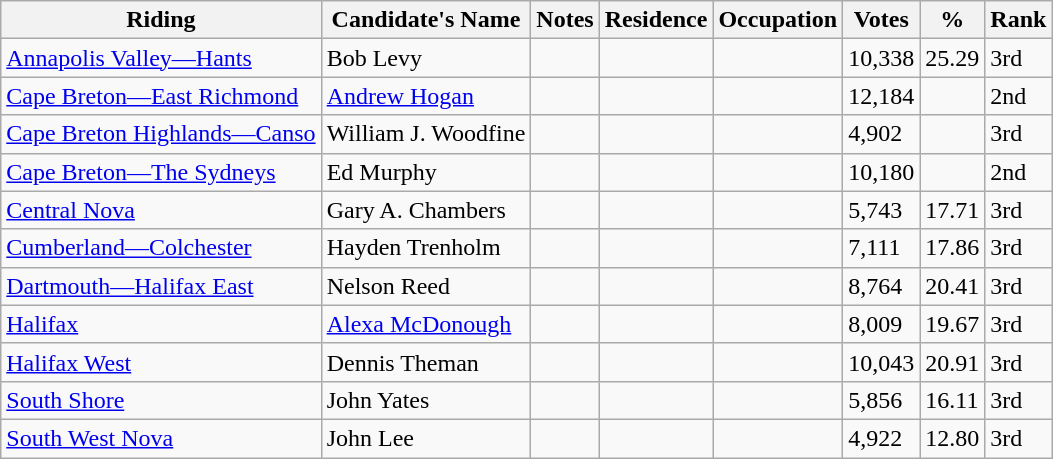<table class="wikitable sortable">
<tr>
<th>Riding<br></th>
<th>Candidate's Name</th>
<th>Notes</th>
<th>Residence</th>
<th>Occupation</th>
<th>Votes</th>
<th>%</th>
<th>Rank</th>
</tr>
<tr>
<td><a href='#'>Annapolis Valley—Hants</a></td>
<td>Bob Levy</td>
<td></td>
<td></td>
<td></td>
<td>10,338</td>
<td>25.29</td>
<td>3rd</td>
</tr>
<tr>
<td><a href='#'>Cape Breton—East Richmond</a></td>
<td><a href='#'>Andrew Hogan</a></td>
<td></td>
<td></td>
<td></td>
<td>12,184</td>
<td></td>
<td>2nd</td>
</tr>
<tr>
<td><a href='#'>Cape Breton Highlands—Canso</a></td>
<td>William J. Woodfine</td>
<td></td>
<td></td>
<td></td>
<td>4,902</td>
<td></td>
<td>3rd</td>
</tr>
<tr>
<td><a href='#'>Cape Breton—The Sydneys</a></td>
<td>Ed Murphy</td>
<td></td>
<td></td>
<td></td>
<td>10,180</td>
<td></td>
<td>2nd</td>
</tr>
<tr>
<td><a href='#'>Central Nova</a></td>
<td>Gary A. Chambers</td>
<td></td>
<td></td>
<td></td>
<td>5,743</td>
<td>17.71</td>
<td>3rd</td>
</tr>
<tr>
<td><a href='#'>Cumberland—Colchester</a></td>
<td>Hayden Trenholm</td>
<td></td>
<td></td>
<td></td>
<td>7,111</td>
<td>17.86</td>
<td>3rd</td>
</tr>
<tr>
<td><a href='#'>Dartmouth—Halifax East</a></td>
<td>Nelson Reed</td>
<td></td>
<td></td>
<td></td>
<td>8,764</td>
<td>20.41</td>
<td>3rd</td>
</tr>
<tr>
<td><a href='#'>Halifax</a></td>
<td><a href='#'>Alexa McDonough</a></td>
<td></td>
<td></td>
<td></td>
<td>8,009</td>
<td>19.67</td>
<td>3rd</td>
</tr>
<tr>
<td><a href='#'>Halifax West</a></td>
<td>Dennis Theman</td>
<td></td>
<td></td>
<td></td>
<td>10,043</td>
<td>20.91</td>
<td>3rd</td>
</tr>
<tr>
<td><a href='#'>South Shore</a></td>
<td>John Yates</td>
<td></td>
<td></td>
<td></td>
<td>5,856</td>
<td>16.11</td>
<td>3rd</td>
</tr>
<tr>
<td><a href='#'>South West Nova</a></td>
<td>John Lee</td>
<td></td>
<td></td>
<td></td>
<td>4,922</td>
<td>12.80</td>
<td>3rd</td>
</tr>
</table>
